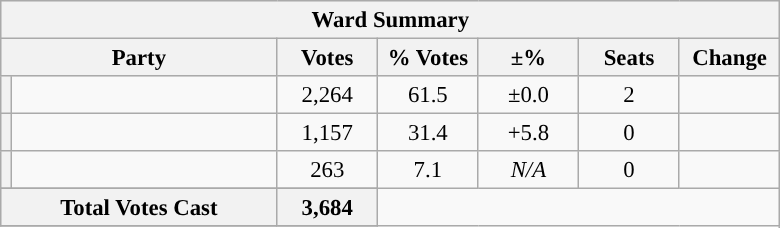<table class="wikitable" style="font-size: 95%;">
<tr style="background-color:#E9E9E9">
<th colspan="7">Ward Summary</th>
</tr>
<tr style="background-color:#E9E9E9">
<th colspan="2">Party</th>
<th style="width: 60px">Votes</th>
<th style="width: 60px">% Votes</th>
<th style="width: 60px">±%</th>
<th style="width: 60px">Seats</th>
<th style="width: 60px">Change</th>
</tr>
<tr>
<th style="background-color: "></th>
<td style="width: 170px"><a href='#'></a></td>
<td align="center">2,264</td>
<td align="center">61.5</td>
<td align="center">±0.0</td>
<td align="center">2</td>
<td align="center"></td>
</tr>
<tr>
<th style="background-color: "></th>
<td style="width: 170px"><a href='#'></a></td>
<td align="center">1,157</td>
<td align="center">31.4</td>
<td align="center">+5.8</td>
<td align="center">0</td>
<td align="center"></td>
</tr>
<tr>
<th style="background-color: "></th>
<td style="width: 170px"><a href='#'></a></td>
<td align="center">263</td>
<td align="center">7.1</td>
<td align="center"><em>N/A</em></td>
<td align="center">0</td>
<td align="center"></td>
</tr>
<tr>
</tr>
<tr style="background-color:#E9E9E9">
<th colspan="2">Total Votes Cast</th>
<th style="width: 60px">3,684</th>
</tr>
<tr style="background-color:#E9E9E9">
</tr>
</table>
